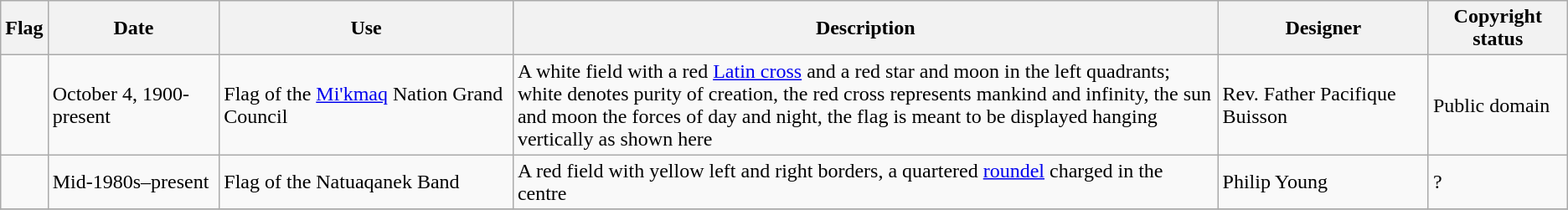<table class="wikitable">
<tr>
<th scope="col">Flag</th>
<th scope="col">Date</th>
<th scope="col">Use</th>
<th scope="col" style="width: 45%;">Description</th>
<th scope="col">Designer</th>
<th scope="col">Copyright status</th>
</tr>
<tr>
<td></td>
<td>October 4, 1900-present</td>
<td>Flag of the <a href='#'>Mi'kmaq</a> Nation Grand Council</td>
<td>A white field with a red <a href='#'>Latin cross</a> and a red star and moon in the left quadrants; white denotes purity of creation, the red cross represents mankind and infinity, the sun and moon the forces of day and night, the flag is meant to be displayed hanging vertically as shown here</td>
<td>Rev. Father Pacifique Buisson</td>
<td>Public domain</td>
</tr>
<tr>
<td></td>
<td>Mid-1980s–present</td>
<td>Flag of the Natuaqanek Band</td>
<td>A red field with yellow left and right borders, a quartered <a href='#'>roundel</a> charged in the centre</td>
<td>Philip Young</td>
<td>?</td>
</tr>
<tr>
</tr>
</table>
